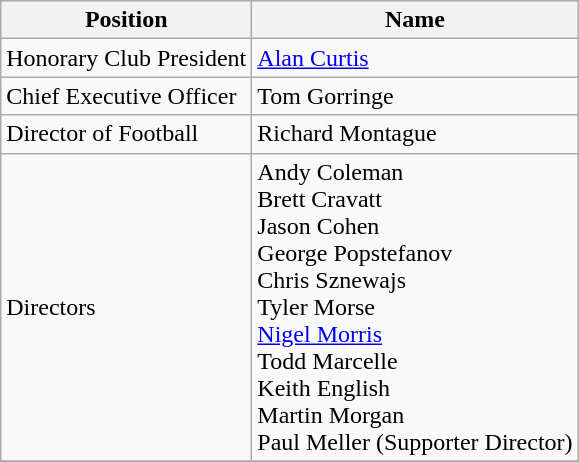<table class="wikitable">
<tr>
<th>Position</th>
<th>Name</th>
</tr>
<tr>
<td>Honorary Club President</td>
<td><a href='#'>Alan Curtis</a></td>
</tr>
<tr>
<td>Chief Executive Officer</td>
<td>Tom Gorringe</td>
</tr>
<tr>
<td>Director of Football</td>
<td>Richard Montague</td>
</tr>
<tr>
<td>Directors</td>
<td>Andy Coleman<br> Brett Cravatt <br> Jason Cohen<br> George Popstefanov<br> Chris Sznewajs<br> Tyler Morse<br> <a href='#'>Nigel Morris</a><br> Todd Marcelle<br> Keith English<br> Martin Morgan<br> Paul Meller (Supporter Director)<br></td>
</tr>
<tr>
</tr>
</table>
